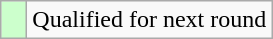<table class="wikitable">
<tr>
<td style="width:10px; background:#cfc"></td>
<td>Qualified for next round</td>
</tr>
</table>
